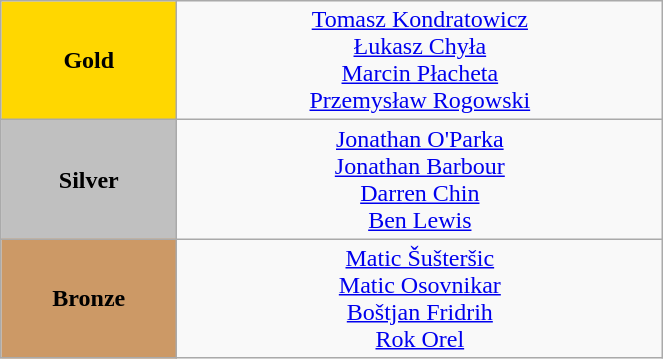<table class="wikitable" style="text-align:center; " width="35%">
<tr>
<td bgcolor="gold"><strong>Gold</strong></td>
<td><a href='#'>Tomasz Kondratowicz</a><br><a href='#'>Łukasz Chyła</a><br><a href='#'>Marcin Płacheta</a><br><a href='#'>Przemysław Rogowski</a><br>  <small><em></em></small></td>
</tr>
<tr>
<td bgcolor="silver"><strong>Silver</strong></td>
<td><a href='#'>Jonathan O'Parka</a><br><a href='#'>Jonathan Barbour</a><br><a href='#'>Darren Chin</a><br><a href='#'>Ben Lewis</a><br>  <small><em></em></small></td>
</tr>
<tr>
<td bgcolor="CC9966"><strong>Bronze</strong></td>
<td><a href='#'>Matic Šušteršic</a><br><a href='#'>Matic Osovnikar</a><br><a href='#'>Boštjan Fridrih</a><br><a href='#'>Rok Orel</a><br>  <small><em></em></small></td>
</tr>
</table>
